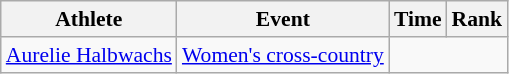<table class=wikitable style=font-size:90%;text-align:center>
<tr>
<th>Athlete</th>
<th>Event</th>
<th>Time</th>
<th>Rank</th>
</tr>
<tr align=center>
<td align=left><a href='#'>Aurelie Halbwachs</a></td>
<td align=left><a href='#'>Women's cross-country</a></td>
<td colspan=2></td>
</tr>
</table>
